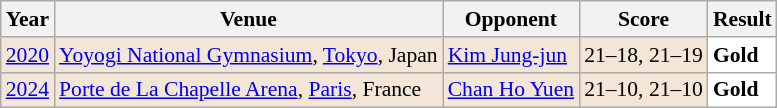<table class="sortable wikitable" style="font-size: 90%;">
<tr>
<th>Year</th>
<th>Venue</th>
<th>Opponent</th>
<th>Score</th>
<th>Result</th>
</tr>
<tr style="background:#F3E6D7">
<td align="center"><a href='#'>2020</a></td>
<td align="left"><a href='#'>Yoyogi National Gymnasium</a>, <a href='#'>Tokyo</a>, Japan</td>
<td align="left"> <a href='#'>Kim Jung-jun</a></td>
<td align="left">21–18, 21–19</td>
<td style="text-align:left; background:white"> <strong>Gold</strong></td>
</tr>
<tr style="background:#F3E6D7">
<td align="center"><a href='#'>2024</a></td>
<td align="left"><a href='#'>Porte de La Chapelle Arena</a>, <a href='#'>Paris</a>, France</td>
<td align="left"> <a href='#'>Chan Ho Yuen</a></td>
<td align="left">21–10, 21–10</td>
<td style="text-align:left; background:white"> <strong>Gold</strong></td>
</tr>
</table>
